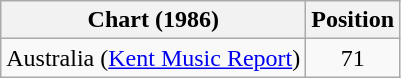<table class="wikitable">
<tr>
<th align="left">Chart (1986)</th>
<th style="text-align:center;">Position</th>
</tr>
<tr>
<td>Australia (<a href='#'>Kent Music Report</a>)</td>
<td style="text-align:center;">71</td>
</tr>
</table>
